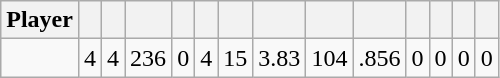<table class="wikitable sortable" style="text-align:center;">
<tr>
<th>Player</th>
<th></th>
<th></th>
<th></th>
<th></th>
<th></th>
<th></th>
<th></th>
<th></th>
<th></th>
<th></th>
<th></th>
<th></th>
<th></th>
</tr>
<tr>
<td></td>
<td>4</td>
<td>4</td>
<td>236</td>
<td>0</td>
<td>4</td>
<td>15</td>
<td>3.83</td>
<td>104</td>
<td>.856</td>
<td>0</td>
<td>0</td>
<td>0</td>
<td>0</td>
</tr>
</table>
